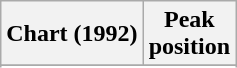<table class="wikitable plainrowheaders">
<tr>
<th>Chart (1992)</th>
<th>Peak<br>position</th>
</tr>
<tr>
</tr>
<tr>
</tr>
</table>
